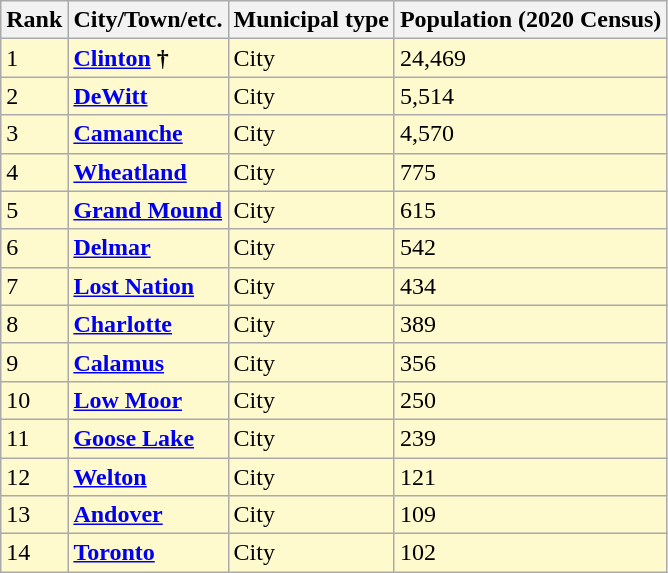<table class="wikitable sortable">
<tr>
<th>Rank</th>
<th>City/Town/etc.</th>
<th>Municipal type</th>
<th>Population (2020 Census)</th>
</tr>
<tr style="background-color:#FFFACD;">
<td>1</td>
<td><strong><a href='#'>Clinton</a></strong> <strong>†</strong></td>
<td>City</td>
<td>24,469</td>
</tr>
<tr style="background-color:#FFFACD;">
<td>2</td>
<td><strong><a href='#'>DeWitt</a></strong></td>
<td>City</td>
<td>5,514</td>
</tr>
<tr style="background-color:#FFFACD;">
<td>3</td>
<td><strong><a href='#'>Camanche</a></strong></td>
<td>City</td>
<td>4,570</td>
</tr>
<tr style="background-color:#FFFACD;">
<td>4</td>
<td><strong><a href='#'>Wheatland</a></strong></td>
<td>City</td>
<td>775</td>
</tr>
<tr style="background-color:#FFFACD;">
<td>5</td>
<td><strong><a href='#'>Grand Mound</a></strong></td>
<td>City</td>
<td>615</td>
</tr>
<tr style="background-color:#FFFACD;">
<td>6</td>
<td><strong><a href='#'>Delmar</a></strong></td>
<td>City</td>
<td>542</td>
</tr>
<tr style="background-color:#FFFACD;">
<td>7</td>
<td><strong><a href='#'>Lost Nation</a></strong></td>
<td>City</td>
<td>434</td>
</tr>
<tr style="background-color:#FFFACD;">
<td>8</td>
<td><strong><a href='#'>Charlotte</a></strong></td>
<td>City</td>
<td>389</td>
</tr>
<tr style="background-color:#FFFACD;">
<td>9</td>
<td><strong><a href='#'>Calamus</a></strong></td>
<td>City</td>
<td>356</td>
</tr>
<tr style="background-color:#FFFACD;">
<td>10</td>
<td><strong><a href='#'>Low Moor</a></strong></td>
<td>City</td>
<td>250</td>
</tr>
<tr style="background-color:#FFFACD;">
<td>11</td>
<td><strong><a href='#'>Goose Lake</a></strong></td>
<td>City</td>
<td>239</td>
</tr>
<tr style="background-color:#FFFACD;">
<td>12</td>
<td><strong><a href='#'>Welton</a></strong></td>
<td>City</td>
<td>121</td>
</tr>
<tr style="background-color:#FFFACD;">
<td>13</td>
<td><strong><a href='#'>Andover</a></strong></td>
<td>City</td>
<td>109</td>
</tr>
<tr style="background-color:#FFFACD;">
<td>14</td>
<td><strong><a href='#'>Toronto</a></strong></td>
<td>City</td>
<td>102</td>
</tr>
</table>
